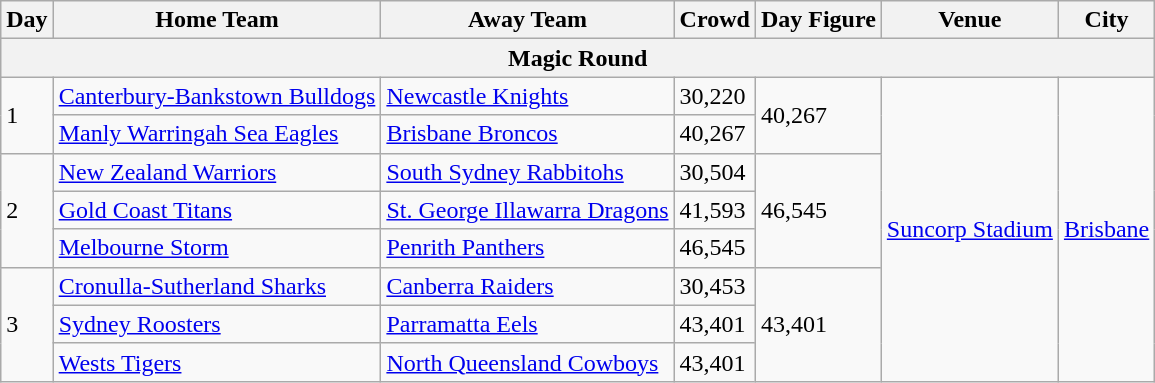<table class="wikitable sortable">
<tr>
<th>Day</th>
<th>Home Team</th>
<th>Away Team</th>
<th>Crowd</th>
<th>Day Figure</th>
<th>Venue</th>
<th>City</th>
</tr>
<tr>
<th colspan="7">Magic Round</th>
</tr>
<tr>
<td rowspan="2">1</td>
<td> <a href='#'>Canterbury-Bankstown Bulldogs</a></td>
<td> <a href='#'>Newcastle Knights</a></td>
<td>30,220</td>
<td rowspan="2">40,267</td>
<td rowspan="8"><a href='#'>Suncorp Stadium</a></td>
<td rowspan="8"><a href='#'>Brisbane</a></td>
</tr>
<tr>
<td> <a href='#'>Manly Warringah Sea Eagles</a></td>
<td> <a href='#'>Brisbane Broncos</a></td>
<td>40,267</td>
</tr>
<tr>
<td rowspan="3">2</td>
<td> <a href='#'>New Zealand Warriors</a></td>
<td> <a href='#'>South Sydney Rabbitohs</a></td>
<td>30,504</td>
<td rowspan="3">46,545</td>
</tr>
<tr>
<td> <a href='#'>Gold Coast Titans</a></td>
<td> <a href='#'>St. George Illawarra Dragons</a></td>
<td>41,593</td>
</tr>
<tr>
<td> <a href='#'>Melbourne Storm</a></td>
<td> <a href='#'>Penrith Panthers</a></td>
<td>46,545</td>
</tr>
<tr>
<td rowspan="3">3</td>
<td> <a href='#'>Cronulla-Sutherland Sharks</a></td>
<td> <a href='#'>Canberra Raiders</a></td>
<td>30,453</td>
<td rowspan="3">43,401</td>
</tr>
<tr>
<td> <a href='#'>Sydney Roosters</a></td>
<td> <a href='#'>Parramatta Eels</a></td>
<td>43,401</td>
</tr>
<tr>
<td> <a href='#'>Wests Tigers</a></td>
<td> <a href='#'>North Queensland Cowboys</a></td>
<td>43,401</td>
</tr>
</table>
